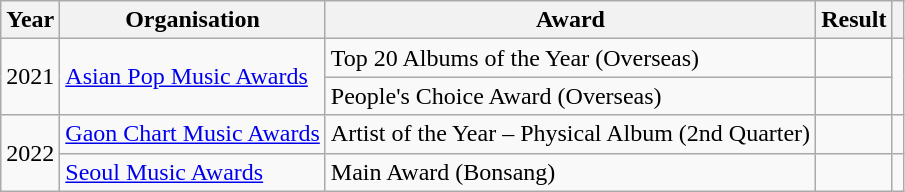<table class="wikitable plainrowheaders">
<tr>
<th scope="col">Year</th>
<th scope="col">Organisation</th>
<th scope="col">Award</th>
<th scope="col">Result</th>
<th scope="col"></th>
</tr>
<tr>
<td style="text-align:center;" rowspan="2">2021</td>
<td rowspan="2"><a href='#'>Asian Pop Music Awards</a></td>
<td>Top 20 Albums of the Year (Overseas)</td>
<td></td>
<td rowspan="2" style="text-align:center"></td>
</tr>
<tr>
<td>People's Choice Award (Overseas)</td>
<td></td>
</tr>
<tr>
<td style="text-align:center;" rowspan="2">2022</td>
<td><a href='#'>Gaon Chart Music Awards</a></td>
<td>Artist of the Year – Physical Album (2nd Quarter)</td>
<td></td>
<td style="text-align:center;"></td>
</tr>
<tr>
<td><a href='#'>Seoul Music Awards</a></td>
<td>Main Award (Bonsang)</td>
<td></td>
<td style="text-align:center"></td>
</tr>
</table>
